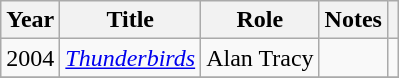<table class="wikitable">
<tr>
<th>Year</th>
<th>Title</th>
<th>Role</th>
<th>Notes</th>
<th class="unsortable"></th>
</tr>
<tr>
<td>2004</td>
<td><em><a href='#'>Thunderbirds</a></em></td>
<td>Alan Tracy</td>
<td></td>
<td></td>
</tr>
<tr>
</tr>
</table>
